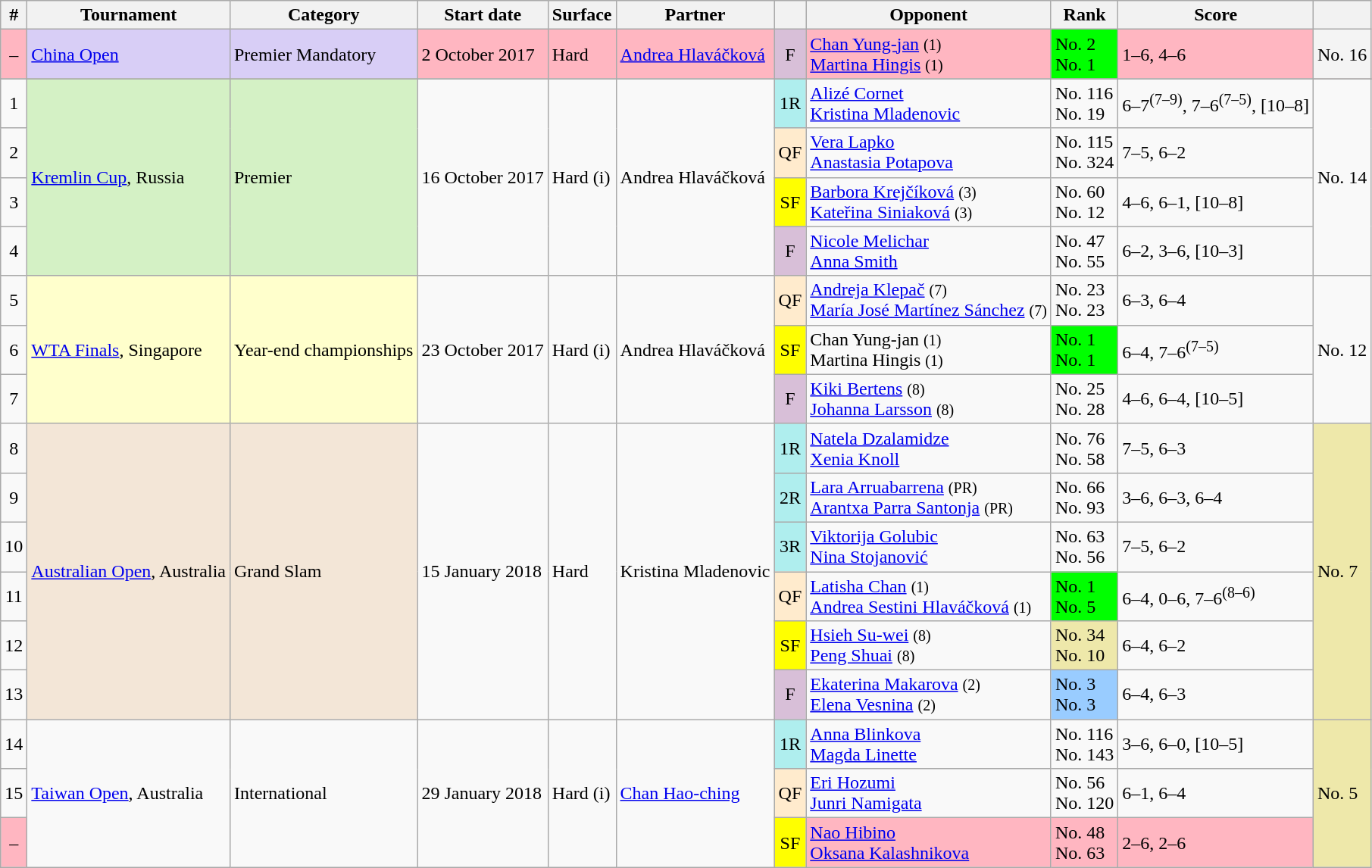<table class="wikitable sortable">
<tr>
<th scope="col">#</th>
<th scope="col">Tournament</th>
<th scope="col">Category</th>
<th scope="col">Start date</th>
<th scope="col">Surface</th>
<th scope="col">Partner</th>
<th scope="col"></th>
<th scope="col">Opponent</th>
<th scope="col">Rank</th>
<th class="unsortable" scope="col">Score</th>
<th></th>
</tr>
<tr bgcolor="lightpink">
<td align="center">–</td>
<td bgcolor="#d8cef6"><a href='#'>China Open</a></td>
<td bgcolor="#d8cef6">Premier Mandatory</td>
<td>2 October 2017</td>
<td>Hard</td>
<td> <a href='#'>Andrea Hlaváčková</a></td>
<td bgcolor=thistle align="center">F</td>
<td> <a href='#'>Chan Yung-jan</a> <small>(1)</small><br> <a href='#'>Martina Hingis</a> <small>(1)</small></td>
<td align="left" bgcolor=lime>No. 2<br>No. 1</td>
<td>1–6, 4–6</td>
<td bgcolor=#F4F4F4>No. 16</td>
</tr>
<tr>
</tr>
<tr>
<td align="center">1</td>
<td rowspan=4 bgcolor="#D4F1C5"><a href='#'>Kremlin Cup</a>, Russia</td>
<td rowspan=4 bgcolor="#D4F1C5">Premier</td>
<td rowspan=4>16 October 2017</td>
<td rowspan=4>Hard (i)</td>
<td rowspan=4> Andrea Hlaváčková</td>
<td bgcolor=afeeee align="center">1R</td>
<td> <a href='#'>Alizé Cornet</a><br> <a href='#'>Kristina Mladenovic</a></td>
<td>No. 116<br>No. 19</td>
<td>6–7<sup>(7–9)</sup>, 7–6<sup>(7–5)</sup>, [10–8]</td>
<td rowspan=4>No. 14</td>
</tr>
<tr>
<td align="center">2</td>
<td bgcolor=ffebcd align="center">QF</td>
<td> <a href='#'>Vera Lapko</a><br> <a href='#'>Anastasia Potapova</a></td>
<td>No. 115<br>No. 324</td>
<td>7–5, 6–2</td>
</tr>
<tr>
<td align="center">3</td>
<td bgcolor=yellow align="center">SF</td>
<td> <a href='#'>Barbora Krejčíková</a> <small>(3)</small><br> <a href='#'>Kateřina Siniaková</a> <small>(3)</small></td>
<td>No. 60<br>No. 12</td>
<td>4–6, 6–1, [10–8]</td>
</tr>
<tr>
<td align="center">4</td>
<td bgcolor=thistle align="center">F</td>
<td> <a href='#'>Nicole Melichar</a><br> <a href='#'>Anna Smith</a></td>
<td>No. 47<br>No. 55</td>
<td>6–2, 3–6, [10–3]</td>
</tr>
<tr>
<td align="center">5</td>
<td rowspan=3 bgcolor=#ffc><a href='#'>WTA Finals</a>, Singapore</td>
<td rowspan=3 bgcolor=#ffc>Year-end championships</td>
<td rowspan=3>23 October 2017</td>
<td rowspan=3>Hard (i)</td>
<td rowspan=3> Andrea Hlaváčková</td>
<td bgcolor=ffebcd align="center">QF</td>
<td> <a href='#'>Andreja Klepač</a> <small>(7)</small><br> <a href='#'>María José Martínez Sánchez</a> <small>(7)</small></td>
<td>No. 23<br>No. 23</td>
<td>6–3, 6–4</td>
<td rowspan=3>No. 12</td>
</tr>
<tr>
<td align="center">6</td>
<td bgcolor=yellow align="center">SF</td>
<td> Chan Yung-jan <small>(1)</small><br> Martina Hingis <small>(1)</small></td>
<td align="left" bgcolor=lime>No. 1<br>No. 1</td>
<td>6–4, 7–6<sup>(7–5)</sup></td>
</tr>
<tr>
<td align="center">7</td>
<td bgcolor=thistle align="center">F</td>
<td> <a href='#'>Kiki Bertens</a> <small>(8)</small><br> <a href='#'>Johanna Larsson</a> <small>(8)</small></td>
<td>No. 25<br>No. 28</td>
<td>4–6, 6–4, [10–5]</td>
</tr>
<tr>
<td align="center">8</td>
<td rowspan=6 bgcolor=f3e6d7><a href='#'>Australian Open</a>, Australia</td>
<td rowspan=6 bgcolor=f3e6d7>Grand Slam</td>
<td rowspan=6>15 January 2018</td>
<td rowspan=6>Hard</td>
<td rowspan=6> Kristina Mladenovic</td>
<td bgcolor=afeeee align="center">1R</td>
<td> <a href='#'>Natela Dzalamidze</a><br> <a href='#'>Xenia Knoll</a></td>
<td>No. 76<br>No. 58</td>
<td>7–5, 6–3</td>
<td rowspan=6 bgcolor=EEE8AA>No. 7</td>
</tr>
<tr>
<td align="center">9</td>
<td bgcolor=afeeee align="center">2R</td>
<td> <a href='#'>Lara Arruabarrena</a> <small>(PR)</small><br> <a href='#'>Arantxa Parra Santonja</a> <small>(PR)</small></td>
<td>No. 66<br>No. 93</td>
<td>3–6, 6–3, 6–4</td>
</tr>
<tr>
<td align="center">10</td>
<td bgcolor=afeeee align="center">3R</td>
<td> <a href='#'>Viktorija Golubic</a><br> <a href='#'>Nina Stojanović</a></td>
<td>No. 63<br>No. 56</td>
<td>7–5, 6–2</td>
</tr>
<tr>
<td align="center">11</td>
<td bgcolor=ffebcd align="center">QF</td>
<td> <a href='#'>Latisha Chan</a> <small>(1)</small><br> <a href='#'>Andrea Sestini Hlaváčková</a> <small>(1)</small></td>
<td align="left" bgcolor=lime>No. 1<br>No. 5</td>
<td>6–4, 0–6, 7–6<sup>(8–6)</sup></td>
</tr>
<tr>
<td align="center">12</td>
<td bgcolor=yellow align="center">SF</td>
<td> <a href='#'>Hsieh Su-wei</a> <small>(8)</small><br> <a href='#'>Peng Shuai</a> <small>(8)</small></td>
<td align="left" bgcolor=EEE8AA>No. 34<br>No. 10</td>
<td>6–4, 6–2</td>
</tr>
<tr>
<td align="center">13</td>
<td bgcolor=thistle align="center">F</td>
<td> <a href='#'>Ekaterina Makarova</a> <small>(2)</small><br> <a href='#'>Elena Vesnina</a> <small>(2)</small></td>
<td align="left" bgcolor=99ccff>No. 3<br>No. 3</td>
<td>6–4, 6–3</td>
</tr>
<tr>
<td align="center">14</td>
<td rowspan=3><a href='#'>Taiwan Open</a>, Australia</td>
<td rowspan=3>International</td>
<td rowspan=3>29 January 2018</td>
<td rowspan=3>Hard (i)</td>
<td rowspan=3> <a href='#'>Chan Hao-ching</a></td>
<td bgcolor=afeeee align="center">1R</td>
<td> <a href='#'>Anna Blinkova</a><br> <a href='#'>Magda Linette</a></td>
<td>No. 116<br>No. 143</td>
<td>3–6, 6–0, [10–5]</td>
<td rowspan=3 bgcolor=EEE8AA>No. 5</td>
</tr>
<tr>
<td align="center">15</td>
<td bgcolor=ffebcd align="center">QF</td>
<td> <a href='#'>Eri Hozumi</a><br> <a href='#'>Junri Namigata</a></td>
<td>No. 56<br>No. 120</td>
<td>6–1, 6–4</td>
</tr>
<tr>
<td bgcolor="lightpink" align=center>–</td>
<td bgcolor=yellow align="center">SF</td>
<td bgcolor="lightpink"> <a href='#'>Nao Hibino</a><br> <a href='#'>Oksana Kalashnikova</a></td>
<td bgcolor="lightpink" bgcolor=F4F4F4>No. 48<br>No. 63</td>
<td bgcolor="lightpink">2–6, 2–6</td>
</tr>
</table>
